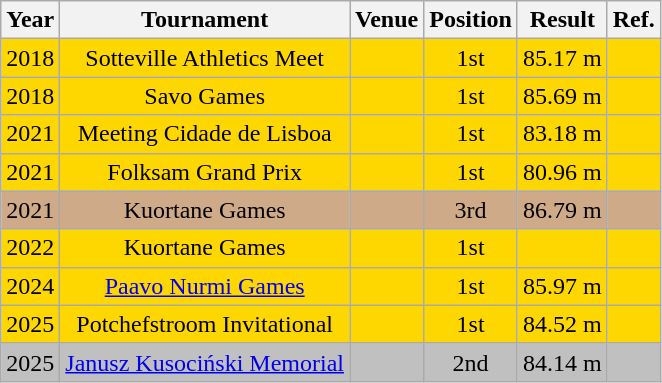<table class="wikitable" style="text-align:center;">
<tr>
<th>Year</th>
<th>Tournament</th>
<th>Venue</th>
<th>Position</th>
<th>Result</th>
<th>Ref.</th>
</tr>
<tr bgcolor=gold>
<td>2018</td>
<td>Sotteville Athletics Meet</td>
<td></td>
<td>1st</td>
<td>85.17 m</td>
<td></td>
</tr>
<tr bgcolor=gold>
<td>2018</td>
<td>Savo Games</td>
<td></td>
<td>1st</td>
<td>85.69 m</td>
<td></td>
</tr>
<tr bgcolor=gold>
<td>2021</td>
<td>Meeting Cidade de Lisboa</td>
<td></td>
<td>1st</td>
<td>83.18 m</td>
<td></td>
</tr>
<tr bgcolor=gold>
<td>2021</td>
<td>Folksam Grand Prix</td>
<td></td>
<td>1st</td>
<td>80.96 m</td>
<td></td>
</tr>
<tr bgcolor=#CFAA88>
<td>2021</td>
<td>Kuortane Games</td>
<td></td>
<td>3rd</td>
<td>86.79 m</td>
<td></td>
</tr>
<tr bgcolor=gold>
<td>2022</td>
<td>Kuortane Games</td>
<td></td>
<td>1st</td>
<td></td>
<td></td>
</tr>
<tr bgcolor=gold>
<td>2024</td>
<td><a href='#'>Paavo Nurmi Games</a></td>
<td></td>
<td>1st</td>
<td>85.97 m</td>
<td></td>
</tr>
<tr bgcolor=gold>
<td>2025</td>
<td>Potchefstroom Invitational</td>
<td></td>
<td>1st</td>
<td>84.52 m</td>
<td></td>
</tr>
<tr bgcolor=silver>
<td>2025</td>
<td><a href='#'>Janusz Kusociński Memorial</a></td>
<td></td>
<td>2nd</td>
<td>84.14 m</td>
<td></td>
</tr>
</table>
